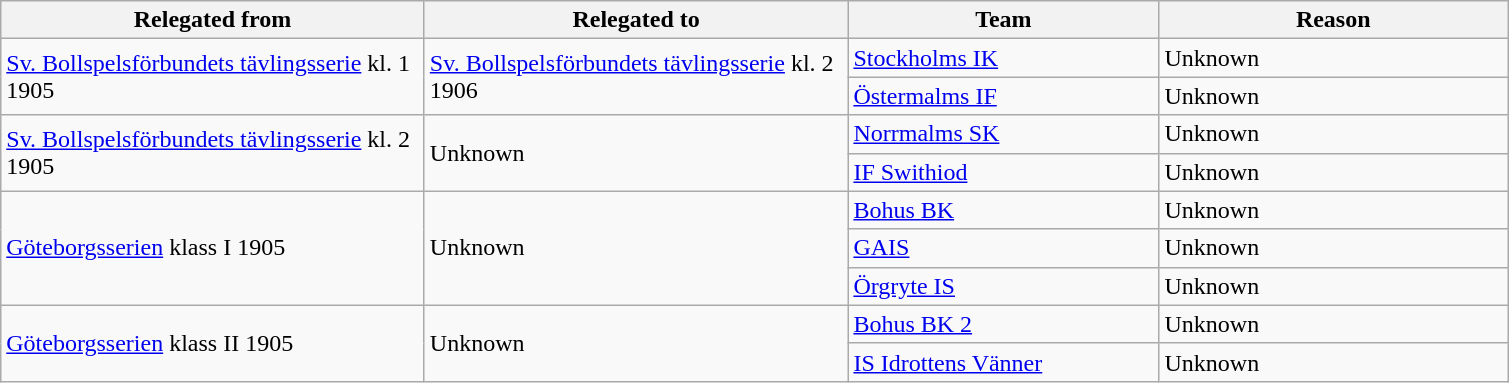<table class="wikitable" style="text-align: left;">
<tr>
<th style="width: 275px;">Relegated from</th>
<th style="width: 275px;">Relegated to</th>
<th style="width: 200px;">Team</th>
<th style="width: 225px;">Reason</th>
</tr>
<tr>
<td rowspan=2><a href='#'>Sv. Bollspelsförbundets tävlingsserie</a> kl. 1 1905</td>
<td rowspan=2><a href='#'>Sv. Bollspelsförbundets tävlingsserie</a> kl. 2 1906</td>
<td><a href='#'>Stockholms IK</a></td>
<td>Unknown</td>
</tr>
<tr>
<td><a href='#'>Östermalms IF</a></td>
<td>Unknown</td>
</tr>
<tr>
<td rowspan=2><a href='#'>Sv. Bollspelsförbundets tävlingsserie</a> kl. 2 1905</td>
<td rowspan=2>Unknown</td>
<td><a href='#'>Norrmalms SK</a></td>
<td>Unknown</td>
</tr>
<tr>
<td><a href='#'>IF Swithiod</a></td>
<td>Unknown</td>
</tr>
<tr>
<td rowspan=3><a href='#'>Göteborgsserien</a> klass I 1905</td>
<td rowspan=3>Unknown</td>
<td><a href='#'>Bohus BK</a></td>
<td>Unknown</td>
</tr>
<tr>
<td><a href='#'>GAIS</a></td>
<td>Unknown</td>
</tr>
<tr>
<td><a href='#'>Örgryte IS</a></td>
<td>Unknown</td>
</tr>
<tr>
<td rowspan=2><a href='#'>Göteborgsserien</a> klass II 1905</td>
<td rowspan=2>Unknown</td>
<td><a href='#'>Bohus BK 2</a></td>
<td>Unknown</td>
</tr>
<tr>
<td><a href='#'>IS Idrottens Vänner</a></td>
<td>Unknown</td>
</tr>
</table>
